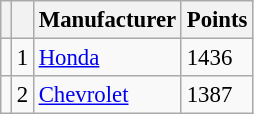<table class="wikitable" style="font-size: 95%;">
<tr>
<th scope="col"></th>
<th scope="col"></th>
<th scope="col">Manufacturer</th>
<th scope="col">Points</th>
</tr>
<tr>
<td align="left"></td>
<td align="center">1</td>
<td><a href='#'>Honda</a></td>
<td>1436</td>
</tr>
<tr>
<td align="left"></td>
<td align="center">2</td>
<td><a href='#'>Chevrolet</a></td>
<td>1387</td>
</tr>
</table>
